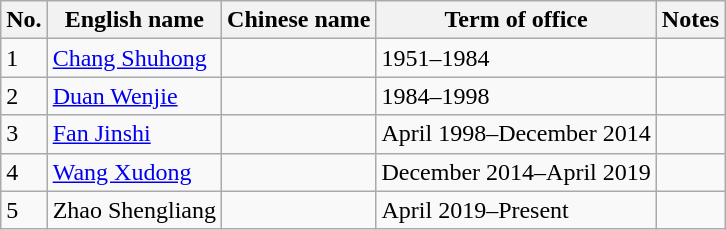<table class="wikitable">
<tr>
<th>No.</th>
<th>English name</th>
<th>Chinese name</th>
<th>Term of office</th>
<th>Notes</th>
</tr>
<tr>
<td>1</td>
<td><a href='#'>Chang Shuhong</a></td>
<td></td>
<td>1951–1984</td>
<td></td>
</tr>
<tr>
<td>2</td>
<td><a href='#'>Duan Wenjie</a></td>
<td></td>
<td>1984–1998</td>
<td></td>
</tr>
<tr>
<td>3</td>
<td><a href='#'>Fan Jinshi</a></td>
<td></td>
<td>April 1998–December 2014</td>
<td></td>
</tr>
<tr>
<td>4</td>
<td><a href='#'>Wang Xudong</a></td>
<td></td>
<td>December 2014–April 2019</td>
<td></td>
</tr>
<tr>
<td>5</td>
<td>Zhao Shengliang</td>
<td></td>
<td>April 2019–Present</td>
<td></td>
</tr>
</table>
